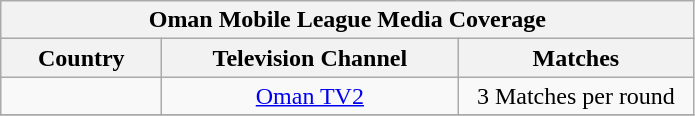<table class="wikitable" style="text-align:center">
<tr>
<th colspan=3>Oman Mobile League Media Coverage</th>
</tr>
<tr>
<th style="width:100px;">Country</th>
<th style="width:190px;">Television Channel</th>
<th style="width:150px;">Matches</th>
</tr>
<tr>
<td></td>
<td><a href='#'>Oman TV2</a></td>
<td>3 Matches per round</td>
</tr>
<tr>
</tr>
</table>
